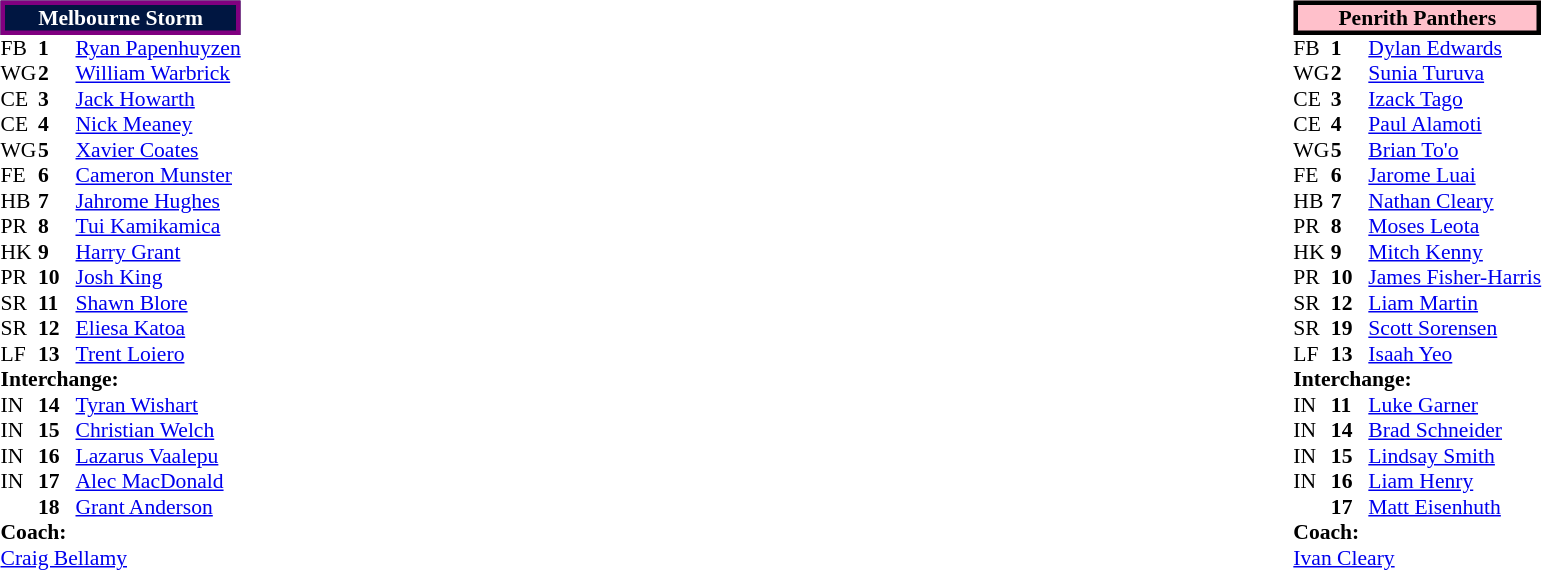<table width="100%">
<tr>
<td width="50%" valign="top"><br><table cellpadding="0" cellspacing="0" style="font-size: 90%">
<tr>
<th colspan="3" align="centre" style="border:3px solid purple; background: #001641; color: white">Melbourne Storm</th>
</tr>
<tr>
<th width="25"></th>
<th width="25"></th>
</tr>
<tr>
<td>FB</td>
<td><strong>1</strong></td>
<td><a href='#'>Ryan Papenhuyzen</a></td>
</tr>
<tr>
<td>WG</td>
<td><strong>2</strong></td>
<td><a href='#'>William Warbrick</a></td>
</tr>
<tr>
<td>CE</td>
<td><strong>3</strong></td>
<td><a href='#'>Jack Howarth</a></td>
</tr>
<tr>
<td>CE</td>
<td><strong>4</strong></td>
<td><a href='#'>Nick Meaney</a></td>
</tr>
<tr>
<td>WG</td>
<td><strong>5</strong></td>
<td><a href='#'>Xavier Coates</a></td>
</tr>
<tr>
<td>FE</td>
<td><strong>6</strong></td>
<td><a href='#'>Cameron Munster</a></td>
</tr>
<tr>
<td>HB</td>
<td><strong>7</strong></td>
<td><a href='#'>Jahrome Hughes</a></td>
</tr>
<tr>
<td>PR</td>
<td><strong>8</strong></td>
<td><a href='#'>Tui Kamikamica</a></td>
</tr>
<tr>
<td>HK</td>
<td><strong>9</strong></td>
<td><a href='#'>Harry Grant</a></td>
</tr>
<tr>
<td>PR</td>
<td><strong>10</strong></td>
<td><a href='#'>Josh King</a></td>
</tr>
<tr>
<td>SR</td>
<td><strong>11</strong></td>
<td><a href='#'>Shawn Blore</a></td>
</tr>
<tr>
<td>SR</td>
<td><strong>12</strong></td>
<td><a href='#'>Eliesa Katoa</a></td>
</tr>
<tr>
<td>LF</td>
<td><strong>13</strong></td>
<td><a href='#'>Trent Loiero</a></td>
</tr>
<tr>
<td colspan="3"><strong>Interchange:</strong></td>
</tr>
<tr>
<td>IN</td>
<td><strong>14</strong></td>
<td><a href='#'>Tyran Wishart</a></td>
</tr>
<tr>
<td>IN</td>
<td><strong>15</strong></td>
<td><a href='#'>Christian Welch</a></td>
</tr>
<tr>
<td>IN</td>
<td><strong>16</strong></td>
<td><a href='#'>Lazarus Vaalepu</a></td>
</tr>
<tr>
<td>IN</td>
<td><strong>17</strong></td>
<td><a href='#'>Alec MacDonald</a></td>
</tr>
<tr>
<td></td>
<td><strong>18</strong></td>
<td><a href='#'>Grant Anderson</a></td>
</tr>
<tr>
<td colspan="3"><strong>Coach:</strong></td>
</tr>
<tr>
<td colspan="3"><a href='#'>Craig Bellamy</a></td>
</tr>
</table>
</td>
<td width="50%" valign="top"><br><table align="center" cellpadding="0" cellspacing="0" style="font-size: 90%">
<tr>
<th colspan="3" align="centre" style="border: 3px solid black; background: pink; color: black">Penrith Panthers</th>
</tr>
<tr>
<th width="25"></th>
<th width="25"></th>
</tr>
<tr>
<td>FB</td>
<td><strong>1</strong></td>
<td><a href='#'>Dylan Edwards</a></td>
</tr>
<tr>
<td>WG</td>
<td><strong>2</strong></td>
<td><a href='#'>Sunia Turuva</a></td>
</tr>
<tr>
<td>CE</td>
<td><strong>3</strong></td>
<td><a href='#'>Izack Tago</a></td>
</tr>
<tr>
<td>CE</td>
<td><strong>4</strong></td>
<td><a href='#'>Paul Alamoti</a></td>
</tr>
<tr>
<td>WG</td>
<td><strong>5</strong></td>
<td><a href='#'>Brian To'o</a></td>
</tr>
<tr>
<td>FE</td>
<td><strong>6</strong></td>
<td><a href='#'>Jarome Luai</a></td>
</tr>
<tr>
<td>HB</td>
<td><strong>7</strong></td>
<td><a href='#'>Nathan Cleary</a></td>
</tr>
<tr>
<td>PR</td>
<td><strong>8</strong></td>
<td><a href='#'>Moses Leota</a></td>
</tr>
<tr>
<td>HK</td>
<td><strong>9</strong></td>
<td><a href='#'>Mitch Kenny</a></td>
</tr>
<tr>
<td>PR</td>
<td><strong>10</strong></td>
<td><a href='#'>James Fisher-Harris</a></td>
</tr>
<tr>
<td>SR</td>
<td><strong>12</strong></td>
<td><a href='#'>Liam Martin</a></td>
</tr>
<tr>
<td>SR</td>
<td><strong>19</strong></td>
<td><a href='#'>Scott Sorensen</a></td>
</tr>
<tr>
<td>LF</td>
<td><strong>13</strong></td>
<td><a href='#'>Isaah Yeo</a></td>
</tr>
<tr>
<td colspan="3"><strong>Interchange:</strong></td>
</tr>
<tr>
<td>IN</td>
<td><strong>11</strong></td>
<td><a href='#'>Luke Garner</a></td>
</tr>
<tr>
<td>IN</td>
<td><strong>14</strong></td>
<td><a href='#'>Brad Schneider</a></td>
</tr>
<tr>
<td>IN</td>
<td><strong>15</strong></td>
<td><a href='#'>Lindsay Smith</a></td>
</tr>
<tr>
<td>IN</td>
<td><strong>16</strong></td>
<td><a href='#'>Liam Henry</a></td>
</tr>
<tr>
<td></td>
<td><strong>17</strong></td>
<td><a href='#'>Matt Eisenhuth</a></td>
</tr>
<tr>
<td colspan="3"><strong>Coach:</strong></td>
</tr>
<tr>
<td colspan="3"><a href='#'>Ivan Cleary</a></td>
</tr>
</table>
</td>
</tr>
</table>
